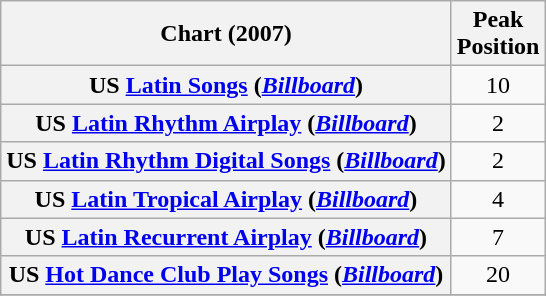<table class="wikitable plainrowheaders" style="text-align:center;">
<tr>
<th scope="col">Chart (2007)</th>
<th scope="col">Peak <br> Position</th>
</tr>
<tr>
<th scope="row">US <a href='#'>Latin Songs</a> (<em><a href='#'>Billboard</a></em>)</th>
<td style="text-align:center;">10</td>
</tr>
<tr>
<th scope="row">US <a href='#'>Latin Rhythm Airplay</a> (<em><a href='#'>Billboard</a></em>)</th>
<td style="text-align:center;">2</td>
</tr>
<tr>
<th scope="row">US <a href='#'>Latin Rhythm Digital Songs</a> (<em><a href='#'>Billboard</a></em>)</th>
<td style="text-align:center;">2</td>
</tr>
<tr>
<th scope="row">US <a href='#'>Latin Tropical Airplay</a> (<em><a href='#'>Billboard</a></em>)</th>
<td style="text-align:center;">4</td>
</tr>
<tr>
<th scope="row">US <a href='#'>Latin Recurrent Airplay</a> (<em><a href='#'>Billboard</a></em>)</th>
<td style="text-align:center;">7</td>
</tr>
<tr>
<th scope="row">US <a href='#'>Hot Dance Club Play Songs</a> (<em><a href='#'>Billboard</a></em>)</th>
<td style="text-align:center;">20</td>
</tr>
<tr>
</tr>
</table>
